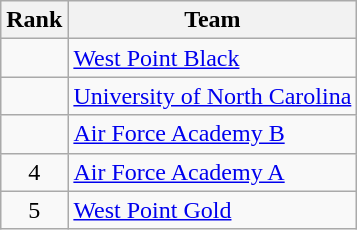<table class="wikitable">
<tr>
<th>Rank</th>
<th>Team</th>
</tr>
<tr>
<td align=center></td>
<td align="left"><a href='#'>West Point Black</a></td>
</tr>
<tr>
<td align=center></td>
<td align="left"><a href='#'>University of North Carolina</a></td>
</tr>
<tr>
<td align=center></td>
<td align="left"><a href='#'>Air Force Academy B</a></td>
</tr>
<tr>
<td align=center>4</td>
<td align="left"><a href='#'>Air Force Academy A</a></td>
</tr>
<tr>
<td align=center>5</td>
<td align="left"><a href='#'>West Point Gold</a></td>
</tr>
</table>
